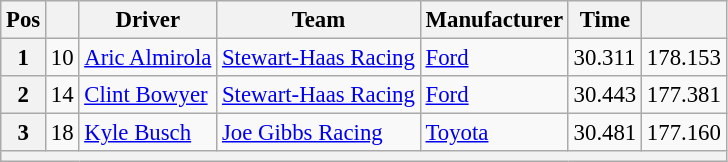<table class="wikitable" style="font-size:95%">
<tr>
<th>Pos</th>
<th></th>
<th>Driver</th>
<th>Team</th>
<th>Manufacturer</th>
<th>Time</th>
<th></th>
</tr>
<tr>
<th>1</th>
<td>10</td>
<td><a href='#'>Aric Almirola</a></td>
<td><a href='#'>Stewart-Haas Racing</a></td>
<td><a href='#'>Ford</a></td>
<td>30.311</td>
<td>178.153</td>
</tr>
<tr>
<th>2</th>
<td>14</td>
<td><a href='#'>Clint Bowyer</a></td>
<td><a href='#'>Stewart-Haas Racing</a></td>
<td><a href='#'>Ford</a></td>
<td>30.443</td>
<td>177.381</td>
</tr>
<tr>
<th>3</th>
<td>18</td>
<td><a href='#'>Kyle Busch</a></td>
<td><a href='#'>Joe Gibbs Racing</a></td>
<td><a href='#'>Toyota</a></td>
<td>30.481</td>
<td>177.160</td>
</tr>
<tr>
<th colspan="7"></th>
</tr>
</table>
